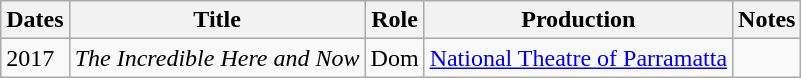<table class="wikitable sortable plainrowheaders">
<tr>
<th>Dates</th>
<th>Title</th>
<th>Role</th>
<th>Production</th>
<th>Notes</th>
</tr>
<tr>
<td>2017</td>
<td><em>The Incredible Here and Now</em></td>
<td>Dom</td>
<td><a href='#'>National Theatre of Parramatta</a></td>
<td></td>
</tr>
</table>
